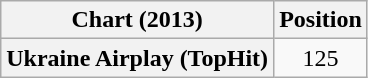<table class="wikitable plainrowheaders" style="text-align:center;">
<tr>
<th scope="col">Chart (2013)</th>
<th scope="col">Position</th>
</tr>
<tr>
<th scope="row">Ukraine Airplay (TopHit)</th>
<td>125</td>
</tr>
</table>
